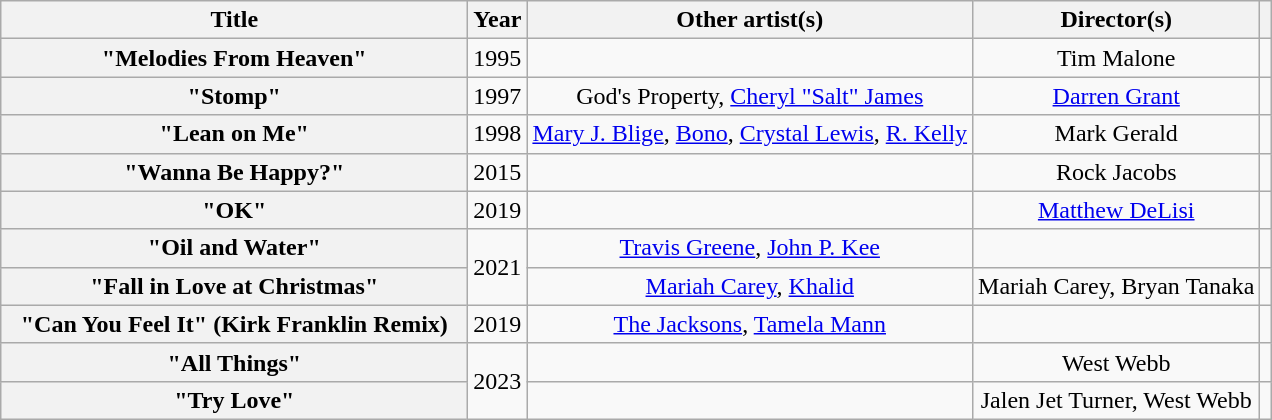<table class="wikitable plainrowheaders" style="text-align:center;" border="1">
<tr>
<th scope="col" style="width:19em;">Title</th>
<th scope="col">Year</th>
<th scope="col">Other artist(s)</th>
<th scope="col">Director(s)</th>
<th scope="col"></th>
</tr>
<tr>
<th scope="row">"Melodies From Heaven"</th>
<td rowspan="1">1995</td>
<td></td>
<td>Tim Malone</td>
<td></td>
</tr>
<tr>
<th scope="row">"Stomp"</th>
<td rowspan="1">1997</td>
<td>God's Property, <a href='#'>Cheryl "Salt" James</a></td>
<td><a href='#'>Darren Grant</a></td>
<td></td>
</tr>
<tr>
<th scope="row">"Lean on Me"</th>
<td rowspan="1">1998</td>
<td><a href='#'>Mary J. Blige</a>, <a href='#'>Bono</a>, <a href='#'>Crystal Lewis</a>, <a href='#'>R. Kelly</a></td>
<td>Mark Gerald</td>
<td></td>
</tr>
<tr>
<th scope="row">"Wanna Be Happy?"</th>
<td rowspan="1">2015</td>
<td></td>
<td>Rock Jacobs</td>
<td></td>
</tr>
<tr>
<th scope="row">"OK"</th>
<td rowspan="1">2019</td>
<td></td>
<td><a href='#'>Matthew DeLisi</a></td>
<td></td>
</tr>
<tr>
<th scope="row">"Oil and Water"</th>
<td rowspan="2">2021</td>
<td><a href='#'>Travis Greene</a>, <a href='#'>John P. Kee</a></td>
<td></td>
<td></td>
</tr>
<tr>
<th scope="row">"Fall in Love at Christmas"</th>
<td><a href='#'>Mariah Carey</a>, <a href='#'>Khalid</a></td>
<td>Mariah Carey, Bryan Tanaka</td>
<td></td>
</tr>
<tr>
<th scope="row">"Can You Feel It" (Kirk Franklin Remix)</th>
<td rowspan="1">2019</td>
<td><a href='#'>The Jacksons</a>, <a href='#'>Tamela Mann</a></td>
<td></td>
<td></td>
</tr>
<tr>
<th scope="row">"All Things"</th>
<td rowspan="2">2023</td>
<td></td>
<td>West Webb</td>
<td></td>
</tr>
<tr>
<th scope="row">"Try Love"</th>
<td></td>
<td>Jalen Jet Turner, West Webb</td>
<td></td>
</tr>
</table>
